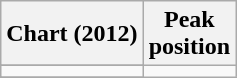<table class="wikitable sortable">
<tr>
<th>Chart (2012)</th>
<th>Peak<br>position</th>
</tr>
<tr>
</tr>
<tr>
<td></td>
</tr>
<tr>
</tr>
<tr>
</tr>
</table>
